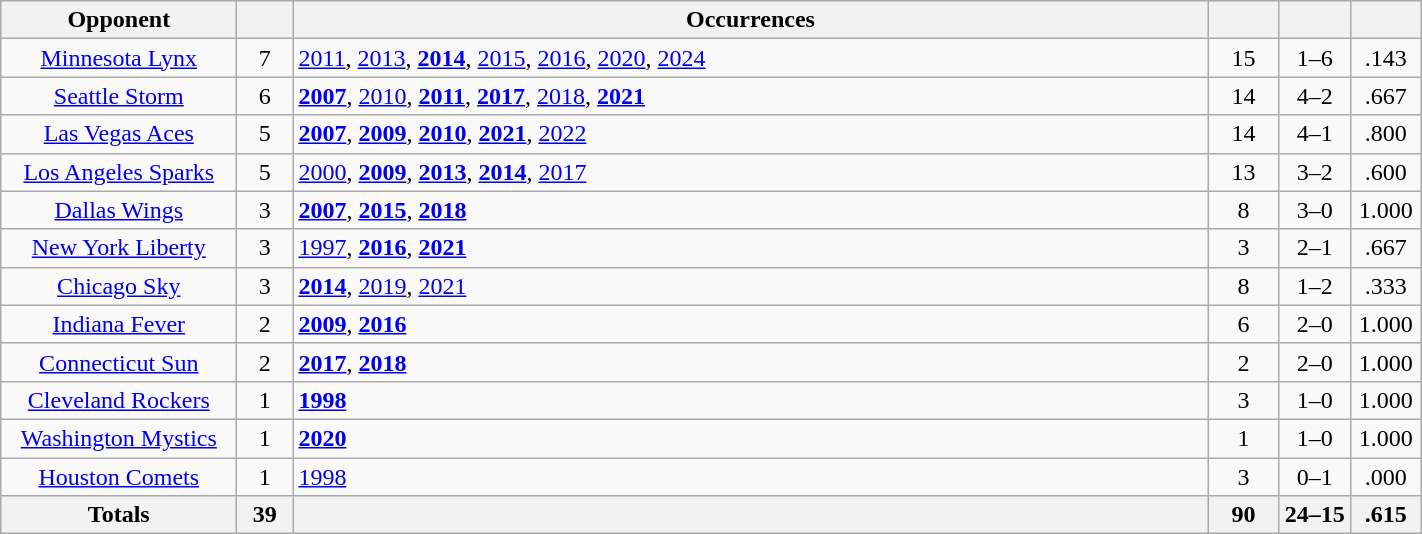<table class="wikitable sortable" style="text-align: center; width: 75%;">
<tr>
<th width="150">Opponent</th>
<th width="30"></th>
<th>Occurrences</th>
<th width="40"></th>
<th width="40"></th>
<th width="40"></th>
</tr>
<tr>
<td><a href='#'>Minnesota Lynx</a></td>
<td>7</td>
<td align=left><a href='#'>2011</a>, <a href='#'>2013</a>, <strong><a href='#'>2014</a></strong>, <a href='#'>2015</a>, <a href='#'>2016</a>, <a href='#'>2020</a>, <a href='#'>2024</a></td>
<td>15</td>
<td>1–6</td>
<td>.143</td>
</tr>
<tr>
<td><a href='#'>Seattle Storm</a></td>
<td>6</td>
<td align=left><strong><a href='#'>2007</a></strong>, <a href='#'>2010</a>, <strong><a href='#'>2011</a></strong>, <strong><a href='#'>2017</a></strong>, <a href='#'>2018</a>, <strong><a href='#'>2021</a></strong></td>
<td>14</td>
<td>4–2</td>
<td>.667</td>
</tr>
<tr>
<td><a href='#'>Las Vegas Aces</a></td>
<td>5</td>
<td align="left"><strong><a href='#'>2007</a></strong>, <strong><a href='#'>2009</a></strong>, <strong><a href='#'>2010</a></strong>, <strong><a href='#'>2021</a></strong>, <a href='#'>2022</a></td>
<td>14</td>
<td>4–1</td>
<td>.800</td>
</tr>
<tr>
<td><a href='#'>Los Angeles Sparks</a></td>
<td>5</td>
<td align=left><a href='#'>2000</a>, <strong><a href='#'>2009</a></strong>, <strong><a href='#'>2013</a></strong>, <strong><a href='#'>2014</a></strong>, <a href='#'>2017</a></td>
<td>13</td>
<td>3–2</td>
<td>.600</td>
</tr>
<tr>
<td><a href='#'>Dallas Wings</a></td>
<td>3</td>
<td align=left><strong><a href='#'>2007</a></strong>, <strong><a href='#'>2015</a></strong>, <strong><a href='#'>2018</a></strong></td>
<td>8</td>
<td>3–0</td>
<td>1.000</td>
</tr>
<tr>
<td><a href='#'>New York Liberty</a></td>
<td>3</td>
<td align=left><a href='#'>1997</a>, <strong><a href='#'>2016</a></strong>, <strong><a href='#'>2021</a></strong></td>
<td>3</td>
<td>2–1</td>
<td>.667</td>
</tr>
<tr>
<td><a href='#'>Chicago Sky</a></td>
<td>3</td>
<td align=left><strong><a href='#'>2014</a></strong>, <a href='#'>2019</a>, <a href='#'>2021</a></td>
<td>8</td>
<td>1–2</td>
<td>.333</td>
</tr>
<tr>
<td><a href='#'>Indiana Fever</a></td>
<td>2</td>
<td align=left><strong><a href='#'>2009</a></strong>, <strong><a href='#'>2016</a></strong></td>
<td>6</td>
<td>2–0</td>
<td>1.000</td>
</tr>
<tr>
<td><a href='#'>Connecticut Sun</a></td>
<td>2</td>
<td align=left><strong><a href='#'>2017</a></strong>, <strong><a href='#'>2018</a></strong></td>
<td>2</td>
<td>2–0</td>
<td>1.000</td>
</tr>
<tr>
<td><a href='#'>Cleveland Rockers</a></td>
<td>1</td>
<td align=left><strong><a href='#'>1998</a></strong></td>
<td>3</td>
<td>1–0</td>
<td>1.000</td>
</tr>
<tr>
<td><a href='#'>Washington Mystics</a></td>
<td>1</td>
<td align=left><strong><a href='#'>2020</a></strong></td>
<td>1</td>
<td>1–0</td>
<td>1.000</td>
</tr>
<tr>
<td><a href='#'>Houston Comets</a></td>
<td>1</td>
<td align=left><a href='#'>1998</a></td>
<td>3</td>
<td>0–1</td>
<td>.000</td>
</tr>
<tr>
<th width="150">Totals</th>
<th width="30">39</th>
<th></th>
<th width="40">90</th>
<th width="40">24–15</th>
<th width="40">.615</th>
</tr>
</table>
